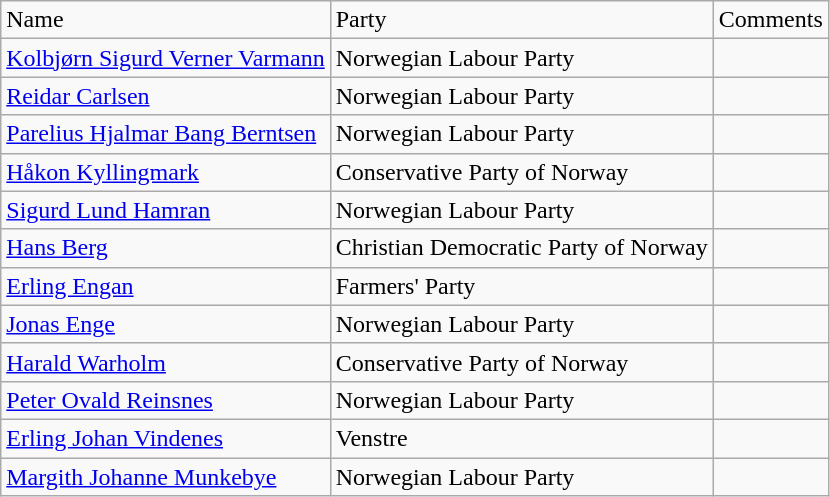<table class="wikitable">
<tr>
<td>Name</td>
<td>Party</td>
<td>Comments</td>
</tr>
<tr>
<td><a href='#'>Kolbjørn Sigurd Verner Varmann</a></td>
<td>Norwegian Labour Party</td>
<td></td>
</tr>
<tr>
<td><a href='#'>Reidar Carlsen</a></td>
<td>Norwegian Labour Party</td>
<td></td>
</tr>
<tr>
<td><a href='#'>Parelius Hjalmar Bang Berntsen</a></td>
<td>Norwegian Labour Party</td>
<td></td>
</tr>
<tr>
<td><a href='#'>Håkon Kyllingmark</a></td>
<td>Conservative Party of Norway</td>
<td></td>
</tr>
<tr>
<td><a href='#'>Sigurd Lund Hamran</a></td>
<td>Norwegian Labour Party</td>
<td></td>
</tr>
<tr>
<td><a href='#'>Hans Berg</a></td>
<td>Christian Democratic Party of Norway</td>
<td></td>
</tr>
<tr>
<td><a href='#'>Erling Engan</a></td>
<td>Farmers' Party</td>
<td></td>
</tr>
<tr>
<td><a href='#'>Jonas Enge</a></td>
<td>Norwegian Labour Party</td>
<td></td>
</tr>
<tr>
<td><a href='#'>Harald Warholm</a></td>
<td>Conservative Party of Norway</td>
<td></td>
</tr>
<tr>
<td><a href='#'>Peter Ovald Reinsnes</a></td>
<td>Norwegian Labour Party</td>
<td></td>
</tr>
<tr>
<td><a href='#'>Erling Johan Vindenes</a></td>
<td>Venstre</td>
<td></td>
</tr>
<tr>
<td><a href='#'>Margith Johanne Munkebye</a></td>
<td>Norwegian Labour Party</td>
<td></td>
</tr>
</table>
